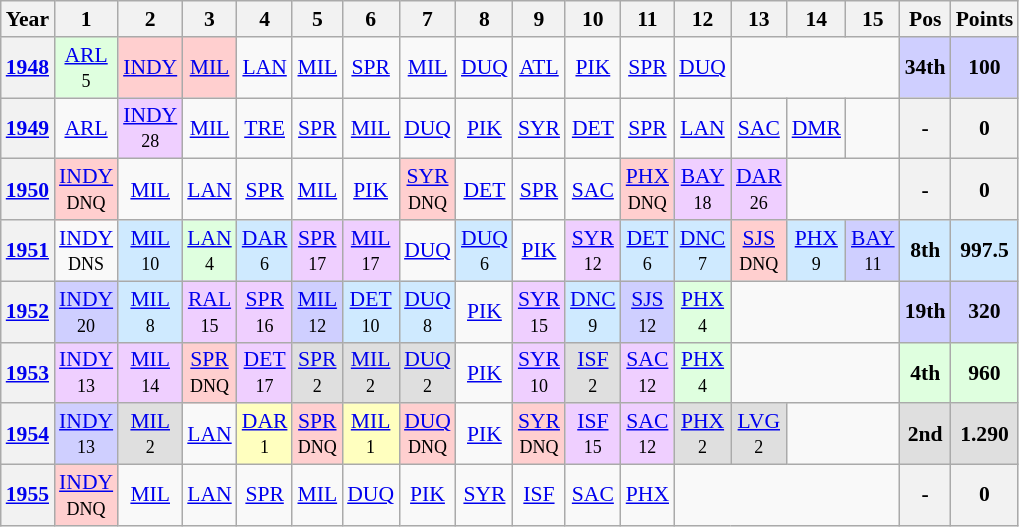<table class="wikitable" style="text-align:center; font-size:90%">
<tr>
<th>Year</th>
<th>1</th>
<th>2</th>
<th>3</th>
<th>4</th>
<th>5</th>
<th>6</th>
<th>7</th>
<th>8</th>
<th>9</th>
<th>10</th>
<th>11</th>
<th>12</th>
<th>13</th>
<th>14</th>
<th>15</th>
<th>Pos</th>
<th>Points</th>
</tr>
<tr>
<th rowspan=1><a href='#'>1948</a></th>
<td style="background:#DFFFDF;"><a href='#'>ARL</a><br><small>5</small></td>
<td style="background:#FFCFCF;"><a href='#'>INDY</a><br></td>
<td style="background:#FFCFCF;"><a href='#'>MIL</a> <br></td>
<td><a href='#'>LAN</a></td>
<td><a href='#'>MIL</a></td>
<td><a href='#'>SPR</a></td>
<td><a href='#'>MIL</a></td>
<td><a href='#'>DUQ</a></td>
<td><a href='#'>ATL</a></td>
<td><a href='#'>PIK</a></td>
<td><a href='#'>SPR</a></td>
<td><a href='#'>DUQ</a></td>
<td colspan=3></td>
<th style="background:#CFCFFF;">34th</th>
<th style="background:#CFCFFF;">100</th>
</tr>
<tr>
<th rowspan=1><a href='#'>1949</a></th>
<td><a href='#'>ARL</a></td>
<td style="background:#EFCFFF;"><a href='#'>INDY</a><br><small>28</small></td>
<td><a href='#'>MIL</a></td>
<td><a href='#'>TRE</a></td>
<td><a href='#'>SPR</a></td>
<td><a href='#'>MIL</a></td>
<td><a href='#'>DUQ</a></td>
<td><a href='#'>PIK</a></td>
<td><a href='#'>SYR</a></td>
<td><a href='#'>DET</a></td>
<td><a href='#'>SPR</a></td>
<td><a href='#'>LAN</a></td>
<td><a href='#'>SAC</a></td>
<td><a href='#'>DMR</a></td>
<td colspan=1></td>
<th>-</th>
<th>0</th>
</tr>
<tr>
<th rowspan=1><a href='#'>1950</a></th>
<td style="background:#FFCFCF;"><a href='#'>INDY</a><br><small>DNQ</small></td>
<td><a href='#'>MIL</a></td>
<td><a href='#'>LAN</a></td>
<td><a href='#'>SPR</a></td>
<td><a href='#'>MIL</a></td>
<td><a href='#'>PIK</a></td>
<td style="background:#FFCFCF;"><a href='#'>SYR</a><br><small>DNQ</small></td>
<td><a href='#'>DET</a></td>
<td><a href='#'>SPR</a></td>
<td><a href='#'>SAC</a></td>
<td style="background:#FFCFCF;"><a href='#'>PHX</a><br><small>DNQ</small></td>
<td style="background:#EFCFFF;"><a href='#'>BAY</a><br><small>18</small></td>
<td style="background:#EFCFFF;"><a href='#'>DAR</a><br><small>26</small></td>
<td colspan=2></td>
<th>-</th>
<th>0</th>
</tr>
<tr>
<th rowspan=1><a href='#'>1951</a></th>
<td><a href='#'>INDY</a><br><small>DNS</small></td>
<td style="background:#CFEAFF;"><a href='#'>MIL</a><br><small>10</small></td>
<td style="background:#DFFFDF;"><a href='#'>LAN</a><br><small>4</small></td>
<td style="background:#CFEAFF;"><a href='#'>DAR</a><br><small>6</small></td>
<td style="background:#EFCFFF;"><a href='#'>SPR</a><br><small>17</small></td>
<td style="background:#EFCFFF;"><a href='#'>MIL</a><br><small>17</small></td>
<td><a href='#'>DUQ</a></td>
<td style="background:#CFEAFF;"><a href='#'>DUQ</a><br><small>6</small></td>
<td><a href='#'>PIK</a></td>
<td style="background:#EFCFFF;"><a href='#'>SYR</a><br><small>12</small></td>
<td style="background:#CFEAFF;"><a href='#'>DET</a><br><small>6</small></td>
<td style="background:#CFEAFF;"><a href='#'>DNC</a><br><small>7</small></td>
<td style="background:#FFCFCF;"><a href='#'>SJS</a><br><small>DNQ</small></td>
<td style="background:#CFEAFF;"><a href='#'>PHX</a><br><small>9</small></td>
<td style="background:#CFCFFF;"><a href='#'>BAY</a><br><small>11</small></td>
<th style="background:#CFEAFF;">8th</th>
<th style="background:#CFEAFF;">997.5</th>
</tr>
<tr>
<th rowspan=1><a href='#'>1952</a></th>
<td style="background:#CFCFFF;"><a href='#'>INDY</a><br><small>20</small></td>
<td style="background:#CFEAFF;"><a href='#'>MIL</a><br><small>8</small></td>
<td style="background:#EFCFFF;"><a href='#'>RAL</a><br><small>15</small></td>
<td style="background:#EFCFFF;"><a href='#'>SPR</a><br><small>16</small></td>
<td style="background:#CFCFFF;"><a href='#'>MIL</a><br><small>12</small></td>
<td style="background:#CFEAFF;"><a href='#'>DET</a><br><small>10</small></td>
<td style="background:#CFEAFF;"><a href='#'>DUQ</a><br><small>8</small></td>
<td><a href='#'>PIK</a></td>
<td style="background:#EFCFFF;"><a href='#'>SYR</a><br><small>15</small></td>
<td style="background:#CFEAFF;"><a href='#'>DNC</a><br><small>9</small></td>
<td style="background:#CFCFFF;"><a href='#'>SJS</a><br><small>12</small></td>
<td style="background:#DFFFDF;"><a href='#'>PHX</a><br><small>4</small></td>
<td colspan=3></td>
<th style="background:#CFCFFF;">19th</th>
<th style="background:#CFCFFF;">320</th>
</tr>
<tr>
<th rowspan=1><a href='#'>1953</a></th>
<td style="background:#EFCFFF;"><a href='#'>INDY</a><br><small>13</small></td>
<td style="background:#EFCFFF;"><a href='#'>MIL</a><br><small>14</small></td>
<td style="background:#FFCFCF;"><a href='#'>SPR</a><br><small>DNQ</small></td>
<td style="background:#EFCFFF;"><a href='#'>DET</a><br><small>17</small></td>
<td style="background:#DFDFDF;"><a href='#'>SPR</a><br><small>2</small></td>
<td style="background:#DFDFDF;"><a href='#'>MIL</a><br><small>2</small></td>
<td style="background:#DFDFDF;"><a href='#'>DUQ</a><br><small>2</small></td>
<td><a href='#'>PIK</a></td>
<td style="background:#EFCFFF;"><a href='#'>SYR</a><br><small>10</small></td>
<td style="background:#DFDFDF;"><a href='#'>ISF</a><br><small>2</small></td>
<td style="background:#EFCFFF;"><a href='#'>SAC</a><br><small>12</small></td>
<td style="background:#DFFFDF;"><a href='#'>PHX</a><br><small>4</small></td>
<td colspan=3></td>
<th style="background:#DFFFDF;">4th</th>
<th style="background:#DFFFDF;">960</th>
</tr>
<tr>
<th rowspan=1><a href='#'>1954</a></th>
<td style="background:#CFCFFF;"><a href='#'>INDY</a><br><small>13</small></td>
<td style="background:#DFDFDF;"><a href='#'>MIL</a><br><small>2</small></td>
<td><a href='#'>LAN</a></td>
<td style="background:#FFFFBF;"><a href='#'>DAR</a><br><small>1</small></td>
<td style="background:#FFCFCF;"><a href='#'>SPR</a><br><small>DNQ</small></td>
<td style="background:#FFFFBF;"><a href='#'>MIL</a><br><small>1</small></td>
<td style="background:#FFCFCF;"><a href='#'>DUQ</a><br><small>DNQ</small></td>
<td><a href='#'>PIK</a></td>
<td style="background:#FFCFCF;"><a href='#'>SYR</a><br><small>DNQ</small></td>
<td style="background:#EFCFFF;"><a href='#'>ISF</a><br><small>15</small></td>
<td style="background:#EFCFFF;"><a href='#'>SAC</a><br><small>12</small></td>
<td style="background:#DFDFDF;"><a href='#'>PHX</a><br><small>2</small></td>
<td style="background:#DFDFDF;"><a href='#'>LVG</a><br><small>2</small></td>
<td colspan=2></td>
<th style="background:#DFDFDF;">2nd</th>
<th style="background:#DFDFDF;">1.290</th>
</tr>
<tr>
<th rowspan=1><a href='#'>1955</a></th>
<td style="background:#FFCFCF;"><a href='#'>INDY</a><br><small>DNQ</small></td>
<td><a href='#'>MIL</a></td>
<td><a href='#'>LAN</a></td>
<td><a href='#'>SPR</a></td>
<td><a href='#'>MIL</a></td>
<td><a href='#'>DUQ</a></td>
<td><a href='#'>PIK</a></td>
<td><a href='#'>SYR</a></td>
<td><a href='#'>ISF</a></td>
<td><a href='#'>SAC</a></td>
<td><a href='#'>PHX</a></td>
<td colspan=4></td>
<th>-</th>
<th>0</th>
</tr>
</table>
